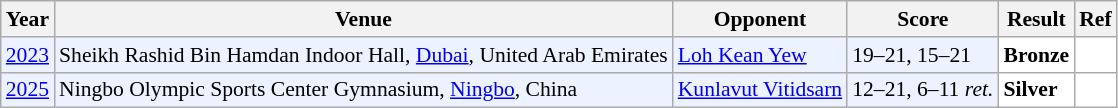<table class="sortable wikitable" style="font-size: 90%;">
<tr>
<th>Year</th>
<th>Venue</th>
<th>Opponent</th>
<th>Score</th>
<th>Result</th>
<th>Ref</th>
</tr>
<tr style="background:#ECF2FF">
<td align="center"><a href='#'>2023</a></td>
<td align="left">Sheikh Rashid Bin Hamdan Indoor Hall, <a href='#'>Dubai</a>, United Arab Emirates</td>
<td align="left"> <a href='#'>Loh Kean Yew</a></td>
<td align="left">19–21, 15–21</td>
<td style="text-align:left; background: white"> <strong>Bronze</strong></td>
<td align="center"; bgcolor="white"></td>
</tr>
<tr style="background:#ECF2FF">
<td align="center"><a href='#'>2025</a></td>
<td align="left">Ningbo Olympic Sports Center Gymnasium, <a href='#'>Ningbo</a>, China</td>
<td align="left"> <a href='#'>Kunlavut Vitidsarn</a></td>
<td align="left">12–21, 6–11 <em>ret.</em></td>
<td style="text-align:left; background: white"> <strong>Silver</strong></td>
<td align="center"; bgcolor="white"></td>
</tr>
</table>
